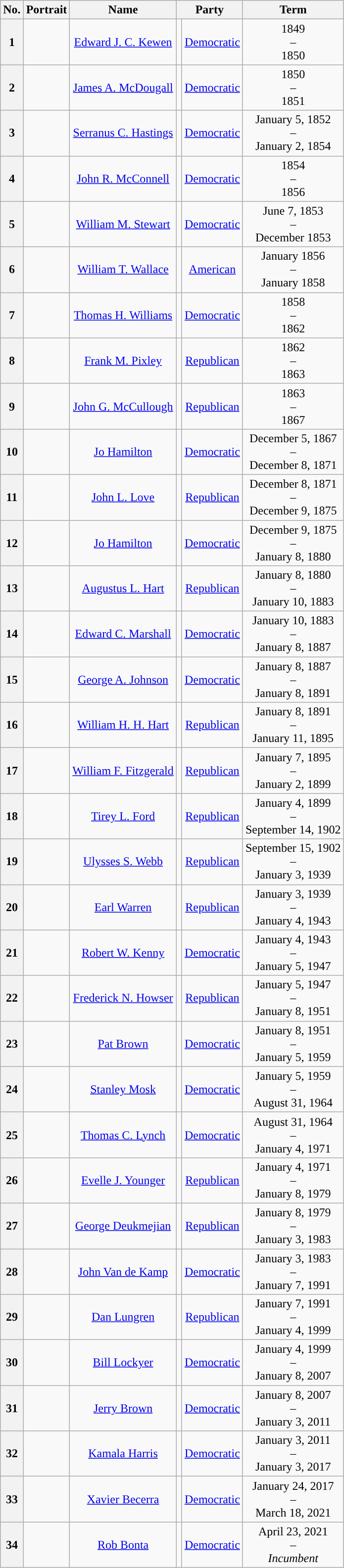<table class="wikitable" style=text-align:center;>
<tr>
<th>No.</th>
<th>Portrait</th>
<th>Name</th>
<th colspan=2>Party</th>
<th>Term</th>
</tr>
<tr>
<th>1</th>
<td></td>
<td><a href='#'>Edward J. C. Kewen</a></td>
<td style="background-color:"></td>
<td><a href='#'>Democratic</a></td>
<td>1849 <br> – <br> 1850</td>
</tr>
<tr>
<th>2</th>
<td></td>
<td><a href='#'>James A. McDougall</a></td>
<td style="background-color:"></td>
<td><a href='#'>Democratic</a></td>
<td>1850 <br> – <br> 1851</td>
</tr>
<tr>
<th>3</th>
<td></td>
<td><a href='#'>Serranus C. Hastings</a></td>
<td style="background-color:"></td>
<td><a href='#'>Democratic</a></td>
<td>January 5, 1852 <br> – <br> January 2, 1854</td>
</tr>
<tr>
<th>4</th>
<td></td>
<td><a href='#'>John R. McConnell</a></td>
<td style="background-color:"></td>
<td><a href='#'>Democratic</a></td>
<td>1854 <br> – <br> 1856</td>
</tr>
<tr>
<th>5</th>
<td></td>
<td><a href='#'>William M. Stewart</a></td>
<td style="background-color:"></td>
<td><a href='#'>Democratic</a></td>
<td>June 7, 1853 <br> – <br> December 1853 <br> </td>
</tr>
<tr>
<th>6</th>
<td></td>
<td><a href='#'>William T. Wallace</a></td>
<td style="background-color:"></td>
<td><a href='#'>American</a></td>
<td>January 1856 <br> – <br> January 1858</td>
</tr>
<tr>
<th>7</th>
<td></td>
<td><a href='#'>Thomas H. Williams</a></td>
<td style="background-color:"></td>
<td><a href='#'>Democratic</a></td>
<td>1858 <br> – <br> 1862</td>
</tr>
<tr>
<th>8</th>
<td></td>
<td><a href='#'>Frank M. Pixley</a></td>
<td style="background-color:"></td>
<td><a href='#'>Republican</a></td>
<td>1862 <br> – <br> 1863</td>
</tr>
<tr>
<th>9</th>
<td></td>
<td><a href='#'>John G. McCullough</a></td>
<td style="background-color:"></td>
<td><a href='#'>Republican</a></td>
<td>1863 <br> – <br> 1867</td>
</tr>
<tr>
<th>10</th>
<td></td>
<td><a href='#'>Jo Hamilton</a></td>
<td style="background-color:"></td>
<td><a href='#'>Democratic</a></td>
<td>December 5, 1867 <br> – <br> December 8, 1871</td>
</tr>
<tr>
<th>11</th>
<td></td>
<td><a href='#'>John L. Love</a></td>
<td style="background-color:"></td>
<td><a href='#'>Republican</a></td>
<td>December 8, 1871 <br> – <br> December 9, 1875</td>
</tr>
<tr>
<th>12</th>
<td></td>
<td><a href='#'>Jo Hamilton</a></td>
<td style="background-color:"></td>
<td><a href='#'>Democratic</a></td>
<td>December 9, 1875 <br> – <br> January 8, 1880</td>
</tr>
<tr>
<th>13</th>
<td></td>
<td><a href='#'>Augustus L. Hart</a></td>
<td style="background-color:"></td>
<td><a href='#'>Republican</a></td>
<td>January 8, 1880 <br> – <br> January 10, 1883</td>
</tr>
<tr>
<th>14</th>
<td></td>
<td><a href='#'>Edward C. Marshall</a></td>
<td style="background-color:"></td>
<td><a href='#'>Democratic</a></td>
<td>January 10, 1883 <br> – <br> January 8, 1887</td>
</tr>
<tr>
<th>15</th>
<td></td>
<td><a href='#'>George A. Johnson</a></td>
<td style="background-color:"></td>
<td><a href='#'>Democratic</a></td>
<td>January 8, 1887 <br> – <br> January 8, 1891</td>
</tr>
<tr>
<th>16</th>
<td></td>
<td><a href='#'>William H. H. Hart</a></td>
<td style="background-color:"></td>
<td><a href='#'>Republican</a></td>
<td>January 8, 1891 <br> – <br> January 11, 1895</td>
</tr>
<tr>
<th>17</th>
<td></td>
<td><a href='#'>William F. Fitzgerald</a></td>
<td style="background-color:"></td>
<td><a href='#'>Republican</a></td>
<td>January 7, 1895 <br> – <br> January 2, 1899</td>
</tr>
<tr>
<th>18</th>
<td></td>
<td><a href='#'>Tirey L. Ford</a></td>
<td style="background-color:"></td>
<td><a href='#'>Republican</a></td>
<td>January 4, 1899 <br> – <br> September 14, 1902</td>
</tr>
<tr>
<th>19</th>
<td></td>
<td><a href='#'>Ulysses S. Webb</a></td>
<td style="background-color:"></td>
<td><a href='#'>Republican</a></td>
<td>September 15, 1902 <br> – <br> January 3, 1939</td>
</tr>
<tr>
<th>20</th>
<td></td>
<td><a href='#'>Earl Warren</a></td>
<td style="background-color:"></td>
<td><a href='#'>Republican</a></td>
<td>January 3, 1939 <br> – <br> January 4, 1943</td>
</tr>
<tr>
<th>21</th>
<td></td>
<td><a href='#'>Robert W. Kenny</a></td>
<td style="background-color:"></td>
<td><a href='#'>Democratic</a></td>
<td>January 4, 1943 <br> – <br> January 5, 1947</td>
</tr>
<tr>
<th>22</th>
<td></td>
<td><a href='#'>Frederick N. Howser</a></td>
<td style="background-color:"></td>
<td><a href='#'>Republican</a></td>
<td>January 5, 1947 <br> – <br> January 8, 1951</td>
</tr>
<tr>
<th>23</th>
<td></td>
<td><a href='#'>Pat Brown</a></td>
<td style="background-color:"></td>
<td><a href='#'>Democratic</a></td>
<td>January 8, 1951 <br> – <br> January 5, 1959</td>
</tr>
<tr>
<th>24</th>
<td></td>
<td><a href='#'>Stanley Mosk</a></td>
<td style="background-color:"></td>
<td><a href='#'>Democratic</a></td>
<td>January 5, 1959 <br> – <br> August 31, 1964</td>
</tr>
<tr>
<th>25</th>
<td></td>
<td><a href='#'>Thomas C. Lynch</a></td>
<td style="background-color:"></td>
<td><a href='#'>Democratic</a></td>
<td>August 31, 1964 <br> – <br> January 4, 1971</td>
</tr>
<tr>
<th>26</th>
<td></td>
<td><a href='#'>Evelle J. Younger</a></td>
<td style="background-color:"></td>
<td><a href='#'>Republican</a></td>
<td>January 4, 1971 <br> – <br> January 8, 1979</td>
</tr>
<tr>
<th>27</th>
<td></td>
<td><a href='#'>George Deukmejian</a></td>
<td style="background-color:"></td>
<td><a href='#'>Republican</a></td>
<td>January 8, 1979 <br> – <br> January 3, 1983</td>
</tr>
<tr>
<th>28</th>
<td></td>
<td><a href='#'>John Van de Kamp</a></td>
<td style="background-color:"></td>
<td><a href='#'>Democratic</a></td>
<td>January 3, 1983 <br> – <br> January 7, 1991</td>
</tr>
<tr>
<th>29</th>
<td></td>
<td><a href='#'>Dan Lungren</a></td>
<td style="background-color:"></td>
<td><a href='#'>Republican</a></td>
<td>January 7, 1991 <br> – <br> January 4, 1999</td>
</tr>
<tr>
<th>30</th>
<td></td>
<td><a href='#'>Bill Lockyer</a></td>
<td style="background-color:"></td>
<td><a href='#'>Democratic</a></td>
<td>January 4, 1999 <br> – <br> January 8, 2007</td>
</tr>
<tr>
<th>31</th>
<td></td>
<td><a href='#'>Jerry Brown</a></td>
<td style="background-color:"></td>
<td><a href='#'>Democratic</a></td>
<td>January 8, 2007 <br> – <br> January 3, 2011</td>
</tr>
<tr>
<th>32</th>
<td></td>
<td><a href='#'>Kamala Harris</a></td>
<td style="background-color:"></td>
<td><a href='#'>Democratic</a></td>
<td>January 3, 2011 <br> – <br> January 3, 2017</td>
</tr>
<tr>
<th>33</th>
<td></td>
<td><a href='#'>Xavier Becerra</a></td>
<td style="background-color:"></td>
<td><a href='#'>Democratic</a></td>
<td>January 24, 2017 <br> – <br> March 18, 2021</td>
</tr>
<tr>
<th>34</th>
<td></td>
<td><a href='#'>Rob Bonta</a></td>
<td style="background-color:"></td>
<td><a href='#'>Democratic</a></td>
<td>April 23, 2021 <br> – <br> <em>Incumbent</em></td>
</tr>
</table>
